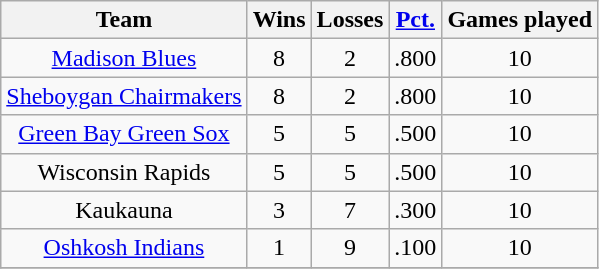<table class="sortable wikitable" style="text-align:center">
<tr>
<th>Team</th>
<th>Wins</th>
<th>Losses</th>
<th><a href='#'>Pct.</a></th>
<th>Games played</th>
</tr>
<tr>
<td><a href='#'>Madison Blues</a></td>
<td>8</td>
<td>2</td>
<td>.800</td>
<td>10</td>
</tr>
<tr>
<td><a href='#'>Sheboygan Chairmakers</a></td>
<td>8</td>
<td>2</td>
<td>.800</td>
<td>10</td>
</tr>
<tr>
<td><a href='#'>Green Bay Green Sox</a></td>
<td>5</td>
<td>5</td>
<td>.500</td>
<td>10</td>
</tr>
<tr>
<td>Wisconsin Rapids</td>
<td>5</td>
<td>5</td>
<td>.500</td>
<td>10</td>
</tr>
<tr>
<td>Kaukauna</td>
<td>3</td>
<td>7</td>
<td>.300</td>
<td>10</td>
</tr>
<tr>
<td><a href='#'>Oshkosh Indians</a></td>
<td>1</td>
<td>9</td>
<td>.100</td>
<td>10</td>
</tr>
<tr>
</tr>
</table>
